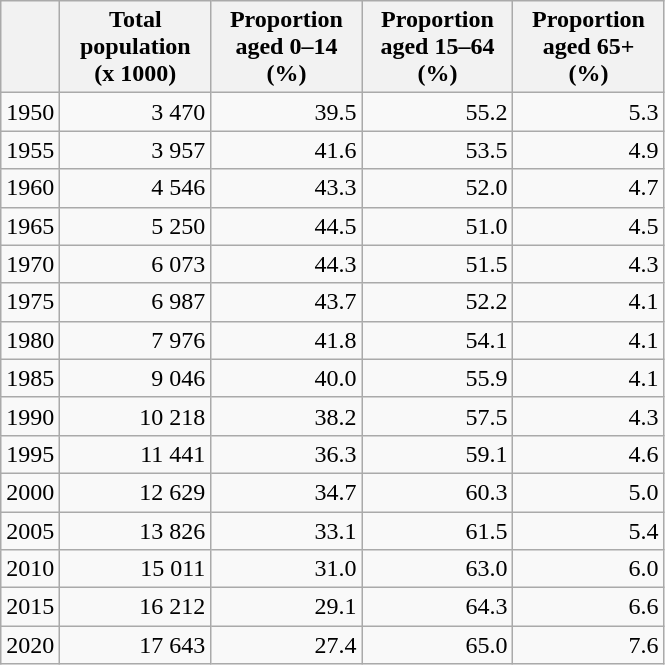<table class="wikitable" style="text-align: right;">
<tr>
<th></th>
<th style="width:70pt;">Total population<br> (x 1000)</th>
<th style="width:70pt;">Proportion<br>aged 0–14<br>(%)</th>
<th style="width:70pt;">Proportion<br>aged 15–64<br>(%)</th>
<th style="width:70pt;">Proportion<br>aged 65+<br>(%)</th>
</tr>
<tr>
<td>1950</td>
<td>3 470</td>
<td>39.5</td>
<td>55.2</td>
<td>5.3</td>
</tr>
<tr>
<td>1955</td>
<td>3 957</td>
<td>41.6</td>
<td>53.5</td>
<td>4.9</td>
</tr>
<tr>
<td>1960</td>
<td>4 546</td>
<td>43.3</td>
<td>52.0</td>
<td>4.7</td>
</tr>
<tr>
<td>1965</td>
<td>5 250</td>
<td>44.5</td>
<td>51.0</td>
<td>4.5</td>
</tr>
<tr>
<td>1970</td>
<td>6 073</td>
<td>44.3</td>
<td>51.5</td>
<td>4.3</td>
</tr>
<tr>
<td>1975</td>
<td>6 987</td>
<td>43.7</td>
<td>52.2</td>
<td>4.1</td>
</tr>
<tr>
<td>1980</td>
<td>7 976</td>
<td>41.8</td>
<td>54.1</td>
<td>4.1</td>
</tr>
<tr>
<td>1985</td>
<td>9 046</td>
<td>40.0</td>
<td>55.9</td>
<td>4.1</td>
</tr>
<tr>
<td>1990</td>
<td>10 218</td>
<td>38.2</td>
<td>57.5</td>
<td>4.3</td>
</tr>
<tr>
<td>1995</td>
<td>11 441</td>
<td>36.3</td>
<td>59.1</td>
<td>4.6</td>
</tr>
<tr>
<td>2000</td>
<td>12 629</td>
<td>34.7</td>
<td>60.3</td>
<td>5.0</td>
</tr>
<tr>
<td>2005</td>
<td>13 826</td>
<td>33.1</td>
<td>61.5</td>
<td>5.4</td>
</tr>
<tr>
<td>2010</td>
<td>15 011</td>
<td>31.0</td>
<td>63.0</td>
<td>6.0</td>
</tr>
<tr>
<td>2015</td>
<td>16 212</td>
<td>29.1</td>
<td>64.3</td>
<td>6.6</td>
</tr>
<tr>
<td>2020</td>
<td>17 643</td>
<td>27.4</td>
<td>65.0</td>
<td>7.6</td>
</tr>
</table>
